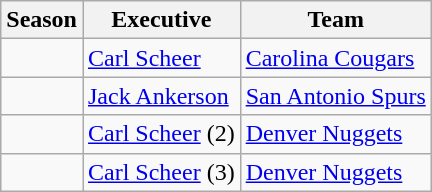<table class="wikitable sortable">
<tr>
<th>Season</th>
<th>Executive</th>
<th>Team</th>
</tr>
<tr>
<td></td>
<td><a href='#'>Carl Scheer</a></td>
<td><a href='#'>Carolina Cougars</a></td>
</tr>
<tr>
<td></td>
<td><a href='#'>Jack Ankerson</a></td>
<td><a href='#'>San Antonio Spurs</a></td>
</tr>
<tr>
<td></td>
<td><a href='#'>Carl Scheer</a> (2)</td>
<td><a href='#'>Denver Nuggets</a></td>
</tr>
<tr>
<td></td>
<td><a href='#'>Carl Scheer</a> (3)</td>
<td><a href='#'>Denver Nuggets</a></td>
</tr>
</table>
